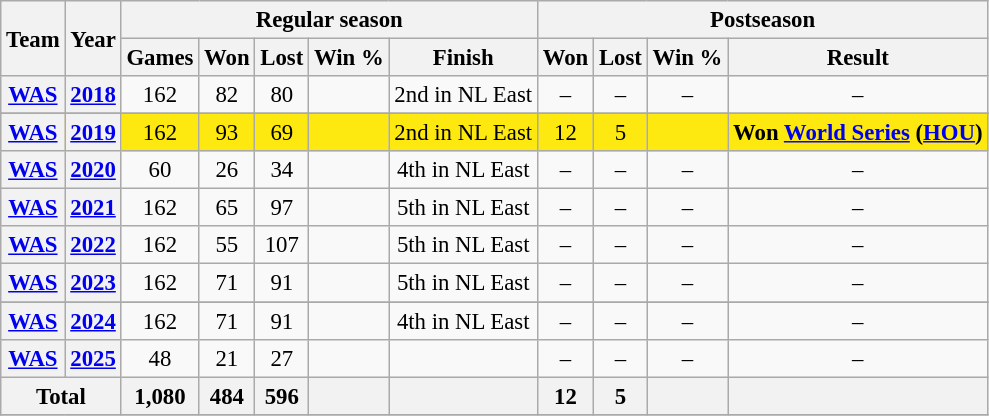<table class="wikitable" style="font-size: 95%; text-align:center;">
<tr>
<th rowspan="2">Team</th>
<th rowspan="2">Year</th>
<th colspan="5">Regular season</th>
<th colspan="4">Postseason</th>
</tr>
<tr>
<th>Games</th>
<th>Won</th>
<th>Lost</th>
<th>Win %</th>
<th>Finish</th>
<th>Won</th>
<th>Lost</th>
<th>Win %</th>
<th>Result</th>
</tr>
<tr>
<th><a href='#'>WAS</a></th>
<th><a href='#'>2018</a></th>
<td>162</td>
<td>82</td>
<td>80</td>
<td></td>
<td>2nd in NL East</td>
<td>–</td>
<td>–</td>
<td>–</td>
<td>–</td>
</tr>
<tr>
</tr>
<tr style="background:#FDE910;">
<th><a href='#'>WAS</a></th>
<th><a href='#'>2019</a></th>
<td>162</td>
<td>93</td>
<td>69</td>
<td></td>
<td>2nd in NL East</td>
<td>12</td>
<td>5</td>
<td></td>
<td><strong>Won <a href='#'>World Series</a> (<a href='#'>HOU</a>)</strong></td>
</tr>
<tr>
<th><a href='#'>WAS</a></th>
<th><a href='#'>2020</a></th>
<td>60</td>
<td>26</td>
<td>34</td>
<td></td>
<td>4th in NL East</td>
<td>–</td>
<td>–</td>
<td>–</td>
<td>–</td>
</tr>
<tr>
<th><a href='#'>WAS</a></th>
<th><a href='#'>2021</a></th>
<td>162</td>
<td>65</td>
<td>97</td>
<td></td>
<td>5th in NL East</td>
<td>–</td>
<td>–</td>
<td>–</td>
<td>–</td>
</tr>
<tr>
<th><a href='#'>WAS</a></th>
<th><a href='#'>2022</a></th>
<td>162</td>
<td>55</td>
<td>107</td>
<td></td>
<td>5th in NL East</td>
<td>–</td>
<td>–</td>
<td>–</td>
<td>–</td>
</tr>
<tr>
<th><a href='#'>WAS</a></th>
<th><a href='#'>2023</a></th>
<td>162</td>
<td>71</td>
<td>91</td>
<td></td>
<td>5th in NL East</td>
<td>–</td>
<td>–</td>
<td>–</td>
<td>–</td>
</tr>
<tr>
</tr>
<tr>
<th><a href='#'>WAS</a></th>
<th><a href='#'>2024</a></th>
<td>162</td>
<td>71</td>
<td>91</td>
<td></td>
<td>4th in NL East</td>
<td>–</td>
<td>–</td>
<td>–</td>
<td>–</td>
</tr>
<tr>
<th><a href='#'>WAS</a></th>
<th><a href='#'>2025</a></th>
<td>48</td>
<td>21</td>
<td>27</td>
<td></td>
<td></td>
<td>–</td>
<td>–</td>
<td>–</td>
<td>–</td>
</tr>
<tr>
<th colspan="2">Total</th>
<th>1,080</th>
<th>484</th>
<th>596</th>
<th></th>
<th></th>
<th>12</th>
<th>5</th>
<th></th>
<th></th>
</tr>
<tr>
</tr>
</table>
